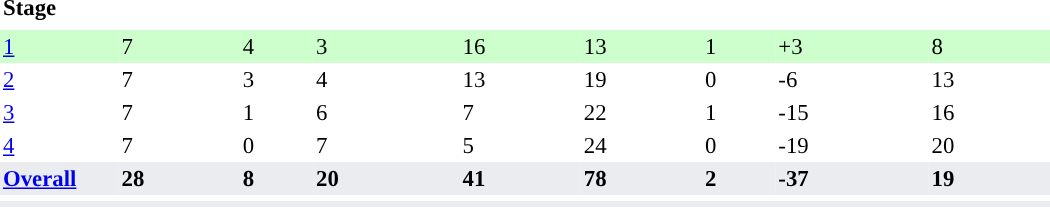<table class="toccolours" border=0 cellpadding="2" cellspacing="0" style="font-size:95%; text-align:left; width:700px;">
<tr align="left" style="background:#">
<th style="width:75px">Stage</th>
<th></th>
<th></th>
<th></th>
<th></th>
<th></th>
<th></th>
<th></th>
<th></th>
<th></th>
</tr>
<tr>
<td colspan = "10"></td>
</tr>
<tr>
</tr>
<tr style="background:#cfc;">
<td><a href='#'>1</a></td>
<td>7</td>
<td>4</td>
<td>3</td>
<td></td>
<td>16</td>
<td>13</td>
<td>1</td>
<td>+3</td>
<td>8</td>
</tr>
<tr>
<td><a href='#'>2</a></td>
<td>7</td>
<td>3</td>
<td>4</td>
<td></td>
<td>13</td>
<td>19</td>
<td>0</td>
<td>-6</td>
<td>13</td>
</tr>
<tr>
<td><a href='#'>3</a></td>
<td>7</td>
<td>1</td>
<td>6</td>
<td></td>
<td>7</td>
<td>22</td>
<td>1</td>
<td>-15</td>
<td>16</td>
</tr>
<tr>
<td><a href='#'>4</a></td>
<td>7</td>
<td>0</td>
<td>7</td>
<td></td>
<td>5</td>
<td>24</td>
<td>0</td>
<td>-19</td>
<td>20</td>
</tr>
<tr style="background-color:#EAECF0;">
<th><a href='#'>Overall</a></th>
<th>28</th>
<th>8</th>
<th>20</th>
<th></th>
<th>41</th>
<th>78</th>
<th>2</th>
<th>-37</th>
<th>19</th>
</tr>
<tr>
<td colspan="10"></td>
</tr>
<tr align="left" style="background:#EAECF0; color:#000;">
<td colspan="10" style="text-align:center;"> </td>
</tr>
</table>
